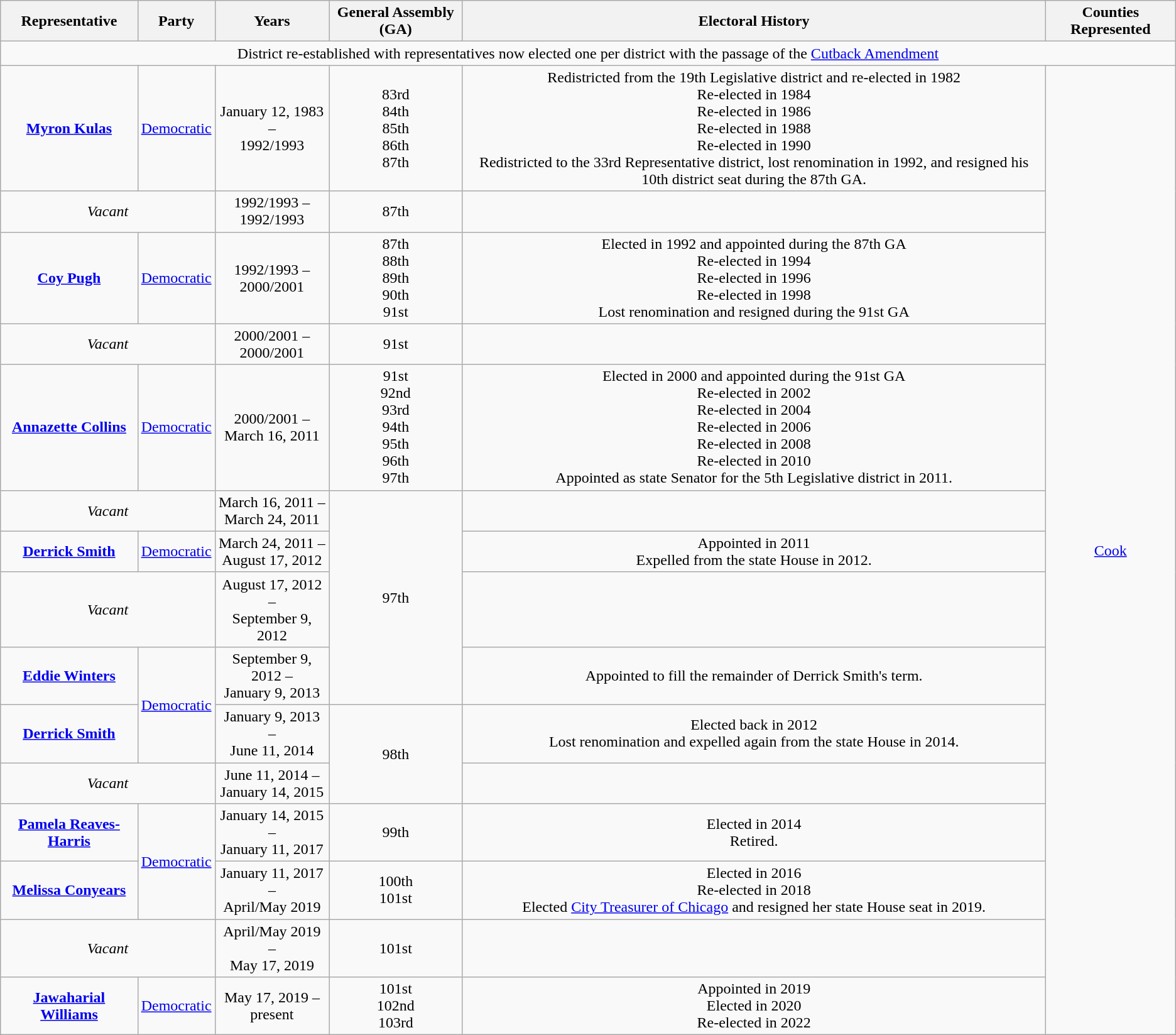<table class="wikitable" style="text-align:center">
<tr>
<th>Representative</th>
<th>Party</th>
<th>Years</th>
<th>General Assembly (GA)</th>
<th>Electoral History</th>
<th>Counties Represented</th>
</tr>
<tr>
<td colspan=6>District re-established with representatives now elected one per district with the passage of the <a href='#'>Cutback Amendment</a></td>
</tr>
<tr>
<td><strong><a href='#'>Myron Kulas</a></strong></td>
<td><a href='#'>Democratic</a></td>
<td>January 12, 1983 –<br>1992/1993</td>
<td>83rd<br>84th<br>85th<br>86th<br>87th</td>
<td>Redistricted from the 19th Legislative district and re-elected in 1982<br>Re-elected in 1984<br>Re-elected in 1986<br>Re-elected in 1988<br>Re-elected in 1990<br>Redistricted to the 33rd Representative district, lost renomination in 1992, and resigned his 10th district seat during the 87th GA.</td>
<td rowspan=15><a href='#'>Cook</a></td>
</tr>
<tr>
<td colspan=2><em>Vacant</em></td>
<td>1992/1993 –<br>1992/1993</td>
<td>87th</td>
</tr>
<tr>
<td><strong><a href='#'>Coy Pugh</a></strong></td>
<td><a href='#'>Democratic</a></td>
<td>1992/1993 –<br>2000/2001</td>
<td>87th<br>88th<br>89th<br>90th<br>91st</td>
<td>Elected in 1992 and appointed during the 87th GA<br>Re-elected in 1994<br>Re-elected in 1996<br>Re-elected in 1998<br>Lost renomination and resigned during the 91st GA</td>
</tr>
<tr>
<td colspan=2><em>Vacant</em></td>
<td>2000/2001 –<br>2000/2001</td>
<td>91st</td>
</tr>
<tr>
<td><strong><a href='#'>Annazette Collins</a></strong></td>
<td><a href='#'>Democratic</a></td>
<td>2000/2001 –<br>March 16, 2011</td>
<td>91st<br>92nd<br>93rd<br>94th<br>95th<br>96th<br>97th</td>
<td>Elected in 2000 and appointed during the 91st GA<br>Re-elected in 2002<br>Re-elected in 2004<br>Re-elected in 2006<br>Re-elected in 2008<br>Re-elected in 2010<br>Appointed as state Senator for the 5th Legislative district in 2011.</td>
</tr>
<tr>
<td colspan=2><em>Vacant</em></td>
<td>March 16, 2011 –<br>March 24, 2011</td>
<td rowspan=4>97th</td>
</tr>
<tr>
<td><strong><a href='#'>Derrick Smith</a></strong></td>
<td><a href='#'>Democratic</a></td>
<td>March 24, 2011 –<br>August 17, 2012</td>
<td>Appointed in 2011<br>Expelled from the state House in 2012.</td>
</tr>
<tr>
<td colspan=2><em>Vacant</em></td>
<td>August 17, 2012 –<br>September 9, 2012</td>
</tr>
<tr>
<td><strong><a href='#'>Eddie Winters</a></strong></td>
<td rowspan=2 ><a href='#'>Democratic</a></td>
<td>September 9, 2012 –<br>January 9, 2013</td>
<td>Appointed to fill the remainder of Derrick Smith's term.</td>
</tr>
<tr>
<td><strong><a href='#'>Derrick Smith</a></strong></td>
<td>January 9, 2013 –<br>June 11, 2014</td>
<td rowspan=2>98th</td>
<td>Elected back in 2012<br>Lost renomination  and expelled again from the state House in 2014.</td>
</tr>
<tr>
<td colspan=2><em>Vacant</em></td>
<td>June 11, 2014 –<br>January 14, 2015</td>
</tr>
<tr>
<td><strong><a href='#'>Pamela Reaves-Harris</a></strong></td>
<td rowspan=2 ><a href='#'>Democratic</a></td>
<td>January 14, 2015 –<br>January 11, 2017</td>
<td>99th</td>
<td>Elected in 2014<br>Retired.</td>
</tr>
<tr>
<td><strong><a href='#'>Melissa Conyears</a></strong></td>
<td>January 11, 2017 –<br>April/May 2019</td>
<td>100th<br>101st</td>
<td>Elected in 2016<br>Re-elected in 2018<br>Elected <a href='#'>City Treasurer of Chicago</a> and resigned her state House seat in 2019.</td>
</tr>
<tr>
<td colspan=2><em>Vacant</em></td>
<td>April/May 2019 –<br>May 17, 2019</td>
<td>101st</td>
</tr>
<tr>
<td><strong><a href='#'>Jawaharial Williams</a></strong></td>
<td><a href='#'>Democratic</a></td>
<td>May 17, 2019 –<br>present</td>
<td>101st<br>102nd<br>103rd</td>
<td>Appointed in 2019<br>Elected in 2020<br>Re-elected in 2022</td>
</tr>
</table>
